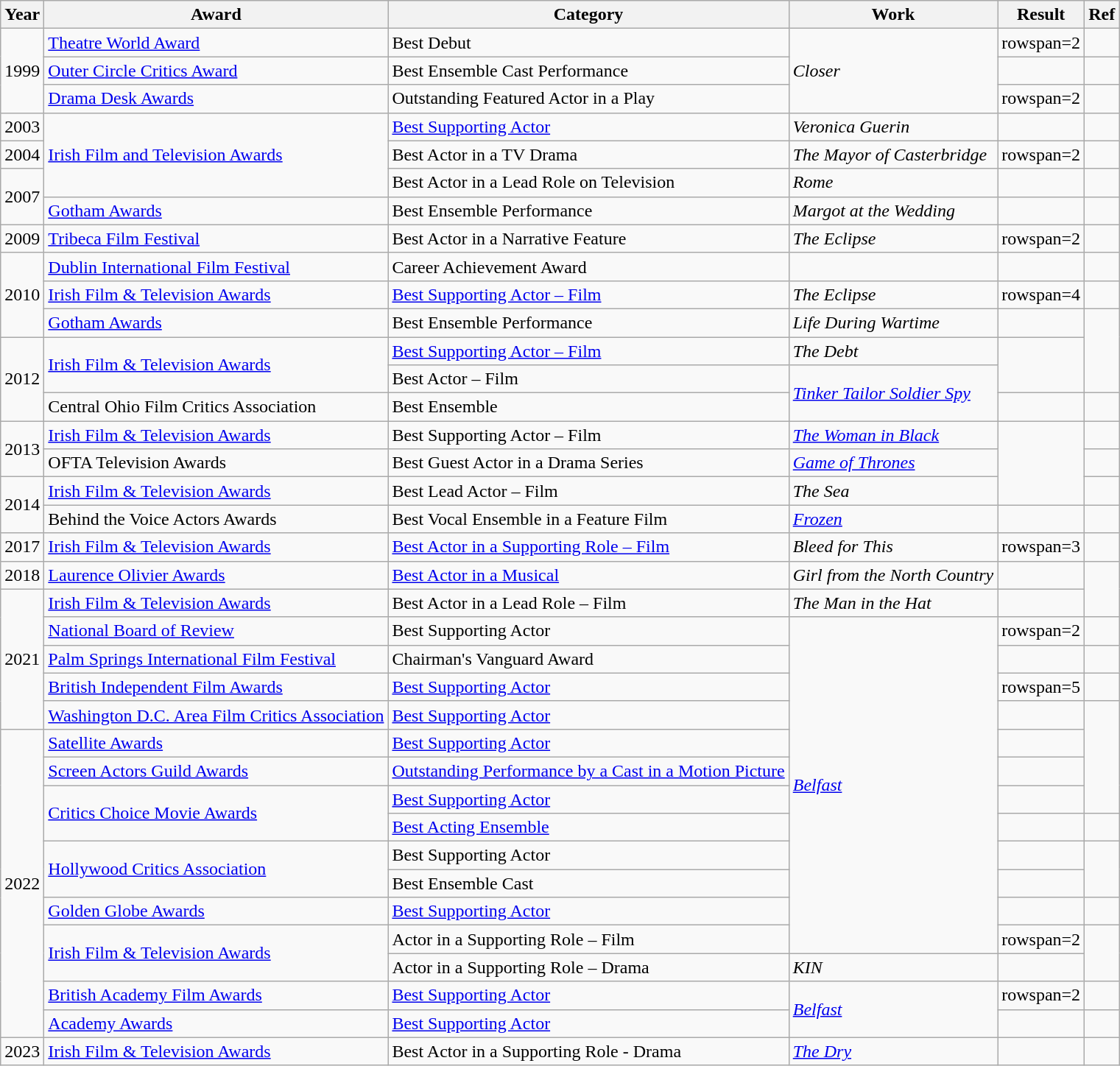<table class="wikitable plainrowheaders">
<tr>
<th>Year</th>
<th>Award</th>
<th>Category</th>
<th>Work</th>
<th>Result</th>
<th>Ref</th>
</tr>
<tr>
<td rowspan=3>1999</td>
<td><a href='#'>Theatre World Award</a></td>
<td>Best Debut</td>
<td rowspan=3><em>Closer</em></td>
<td>rowspan=2 </td>
<td></td>
</tr>
<tr>
<td><a href='#'>Outer Circle Critics Award</a></td>
<td>Best Ensemble Cast Performance</td>
<td></td>
</tr>
<tr>
<td><a href='#'>Drama Desk Awards</a></td>
<td>Outstanding Featured Actor in a Play</td>
<td>rowspan=2 </td>
<td></td>
</tr>
<tr>
<td>2003</td>
<td rowspan=3><a href='#'>Irish Film and Television Awards</a></td>
<td><a href='#'> Best Supporting Actor</a></td>
<td><em>Veronica Guerin</em></td>
<td></td>
</tr>
<tr>
<td>2004</td>
<td>Best Actor in a TV Drama</td>
<td><em>The Mayor of Casterbridge</em></td>
<td>rowspan=2 </td>
<td></td>
</tr>
<tr>
<td rowspan=2>2007</td>
<td>Best Actor in a Lead Role on Television</td>
<td><em>Rome</em></td>
<td></td>
</tr>
<tr>
<td><a href='#'>Gotham Awards</a></td>
<td>Best Ensemble Performance</td>
<td><em>Margot at the Wedding</em></td>
<td></td>
<td></td>
</tr>
<tr>
<td>2009</td>
<td><a href='#'>Tribeca Film Festival</a></td>
<td>Best Actor in a Narrative Feature</td>
<td><em>The Eclipse</em></td>
<td>rowspan=2 </td>
<td></td>
</tr>
<tr>
<td rowspan=3>2010</td>
<td><a href='#'>Dublin International Film Festival</a></td>
<td>Career Achievement Award</td>
<td></td>
<td></td>
</tr>
<tr>
<td><a href='#'>Irish Film & Television Awards</a></td>
<td><a href='#'> Best Supporting Actor – Film</a></td>
<td><em>The Eclipse</em></td>
<td>rowspan=4 </td>
<td></td>
</tr>
<tr>
<td><a href='#'>Gotham Awards</a></td>
<td>Best Ensemble Performance</td>
<td><em>Life During Wartime</em></td>
<td></td>
</tr>
<tr>
<td rowspan="3">2012</td>
<td rowspan=2><a href='#'>Irish Film & Television Awards</a></td>
<td><a href='#'> Best Supporting Actor – Film</a></td>
<td><em>The Debt</em></td>
<td rowspan="2"></td>
</tr>
<tr>
<td>Best Actor – Film</td>
<td rowspan=2><em><a href='#'>Tinker Tailor Soldier Spy</a></em></td>
</tr>
<tr>
<td>Central Ohio Film Critics Association</td>
<td>Best Ensemble</td>
<td></td>
<td></td>
</tr>
<tr>
<td rowspan="2">2013</td>
<td><a href='#'>Irish Film & Television Awards</a></td>
<td>Best Supporting Actor – Film</td>
<td><em><a href='#'>The Woman in Black</a></em></td>
<td rowspan="3"></td>
<td></td>
</tr>
<tr>
<td>OFTA Television Awards</td>
<td>Best Guest Actor in a Drama Series</td>
<td><em><a href='#'>Game of Thrones</a></em></td>
<td></td>
</tr>
<tr>
<td rowspan=2>2014</td>
<td><a href='#'>Irish Film & Television Awards</a></td>
<td>Best Lead Actor – Film</td>
<td><em>The Sea</em></td>
<td></td>
</tr>
<tr>
<td>Behind the Voice Actors Awards</td>
<td>Best Vocal Ensemble in a Feature Film</td>
<td><em><a href='#'>Frozen</a></em></td>
<td></td>
<td></td>
</tr>
<tr>
<td>2017</td>
<td><a href='#'>Irish Film & Television Awards</a></td>
<td><a href='#'>Best Actor in a Supporting Role – Film</a></td>
<td><em>Bleed for This</em></td>
<td>rowspan=3 </td>
<td></td>
</tr>
<tr>
<td>2018</td>
<td><a href='#'>Laurence Olivier Awards</a></td>
<td><a href='#'>Best Actor in a Musical</a></td>
<td><em>Girl from the North Country</em></td>
<td></td>
</tr>
<tr>
<td rowspan=5>2021</td>
<td><a href='#'>Irish Film & Television Awards</a></td>
<td>Best Actor in a Lead Role – Film</td>
<td><em>The Man in the Hat</em></td>
<td></td>
</tr>
<tr>
<td><a href='#'>National Board of Review</a></td>
<td>Best Supporting Actor</td>
<td rowspan=12><em><a href='#'>Belfast</a></em></td>
<td>rowspan=2 </td>
<td></td>
</tr>
<tr>
<td><a href='#'>Palm Springs International Film Festival</a></td>
<td>Chairman's Vanguard Award</td>
<td></td>
</tr>
<tr>
<td><a href='#'>British Independent Film Awards</a></td>
<td><a href='#'>Best Supporting Actor</a></td>
<td>rowspan=5 </td>
<td></td>
</tr>
<tr>
<td><a href='#'>Washington D.C. Area Film Critics Association</a></td>
<td><a href='#'>Best Supporting Actor</a></td>
<td></td>
</tr>
<tr>
<td rowspan=11>2022</td>
<td><a href='#'>Satellite Awards</a></td>
<td><a href='#'>Best Supporting Actor</a></td>
<td></td>
</tr>
<tr>
<td><a href='#'>Screen Actors Guild Awards</a></td>
<td><a href='#'>Outstanding Performance by a Cast in a Motion Picture</a></td>
<td></td>
</tr>
<tr>
<td rowspan=2><a href='#'>Critics Choice Movie Awards</a></td>
<td><a href='#'>Best Supporting Actor</a></td>
<td></td>
</tr>
<tr>
<td><a href='#'>Best Acting Ensemble</a></td>
<td></td>
<td></td>
</tr>
<tr>
<td rowspan=2><a href='#'>Hollywood Critics Association</a></td>
<td>Best Supporting Actor</td>
<td></td>
<td rowspan="2"></td>
</tr>
<tr>
<td>Best Ensemble Cast</td>
<td></td>
</tr>
<tr>
<td><a href='#'>Golden Globe Awards</a></td>
<td><a href='#'>Best Supporting Actor</a></td>
<td></td>
<td></td>
</tr>
<tr>
<td rowspan=2><a href='#'>Irish Film & Television Awards</a></td>
<td>Actor in a Supporting Role – Film</td>
<td>rowspan=2 </td>
<td rowspan=2></td>
</tr>
<tr>
<td>Actor in a Supporting Role – Drama</td>
<td><em>KIN</em></td>
</tr>
<tr>
<td><a href='#'>British Academy Film Awards</a></td>
<td><a href='#'>Best Supporting Actor</a></td>
<td rowspan=2><em><a href='#'>Belfast</a></em></td>
<td>rowspan=2  </td>
<td></td>
</tr>
<tr>
<td><a href='#'>Academy Awards</a></td>
<td><a href='#'>Best Supporting Actor</a></td>
<td></td>
</tr>
<tr>
<td>2023</td>
<td><a href='#'>Irish Film & Television Awards</a></td>
<td>Best Actor in a Supporting Role - Drama</td>
<td><a href='#'><em>The Dry</em></a></td>
<td></td>
<td></td>
</tr>
</table>
